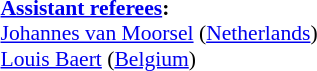<table style="width:100%; font-size:90%;">
<tr>
<td><br><strong><a href='#'>Assistant referees</a>:</strong>
<br><a href='#'>Johannes van Moorsel</a> (<a href='#'>Netherlands</a>)
<br><a href='#'>Louis Baert</a> (<a href='#'>Belgium</a>)</td>
</tr>
</table>
